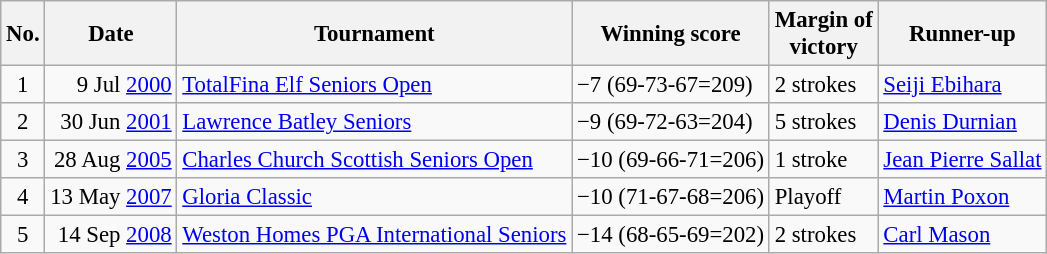<table class="wikitable" style="font-size:95%;">
<tr>
<th>No.</th>
<th>Date</th>
<th>Tournament</th>
<th>Winning score</th>
<th>Margin of<br>victory</th>
<th>Runner-up</th>
</tr>
<tr>
<td align=center>1</td>
<td align=right>9 Jul <a href='#'>2000</a></td>
<td><a href='#'>TotalFina Elf Seniors Open</a></td>
<td>−7 (69-73-67=209)</td>
<td>2 strokes</td>
<td> <a href='#'>Seiji Ebihara</a></td>
</tr>
<tr>
<td align=center>2</td>
<td align=right>30 Jun <a href='#'>2001</a></td>
<td><a href='#'>Lawrence Batley Seniors</a></td>
<td>−9 (69-72-63=204)</td>
<td>5 strokes</td>
<td> <a href='#'>Denis Durnian</a></td>
</tr>
<tr>
<td align=center>3</td>
<td align=right>28 Aug <a href='#'>2005</a></td>
<td><a href='#'>Charles Church Scottish Seniors Open</a></td>
<td>−10 (69-66-71=206)</td>
<td>1 stroke</td>
<td> <a href='#'>Jean Pierre Sallat</a></td>
</tr>
<tr>
<td align=center>4</td>
<td align=right>13 May <a href='#'>2007</a></td>
<td><a href='#'>Gloria Classic</a></td>
<td>−10 (71-67-68=206)</td>
<td>Playoff</td>
<td> <a href='#'>Martin Poxon</a></td>
</tr>
<tr>
<td align=center>5</td>
<td align=right>14 Sep <a href='#'>2008</a></td>
<td><a href='#'>Weston Homes PGA International Seniors</a></td>
<td>−14 (68-65-69=202)</td>
<td>2 strokes</td>
<td> <a href='#'>Carl Mason</a></td>
</tr>
</table>
